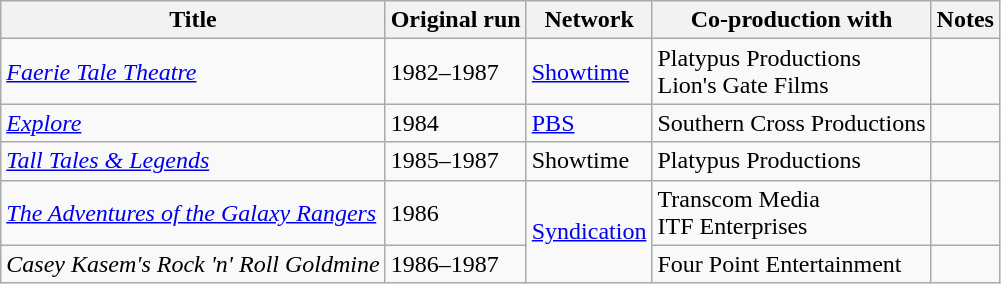<table class="wikitable sortable">
<tr>
<th>Title</th>
<th>Original run</th>
<th>Network</th>
<th>Co-production with</th>
<th>Notes</th>
</tr>
<tr>
<td><em><a href='#'>Faerie Tale Theatre</a></em></td>
<td>1982–1987</td>
<td><a href='#'>Showtime</a></td>
<td>Platypus Productions<br>Lion's Gate Films</td>
<td></td>
</tr>
<tr>
<td><em><a href='#'>Explore</a></em></td>
<td>1984</td>
<td><a href='#'>PBS</a></td>
<td>Southern Cross Productions</td>
<td></td>
</tr>
<tr>
<td><em><a href='#'>Tall Tales & Legends</a></em></td>
<td>1985–1987</td>
<td>Showtime</td>
<td>Platypus Productions</td>
<td></td>
</tr>
<tr>
<td><em><a href='#'>The Adventures of the Galaxy Rangers</a></em></td>
<td>1986</td>
<td rowspan="2"><a href='#'>Syndication</a></td>
<td>Transcom Media<br>ITF Enterprises</td>
<td></td>
</tr>
<tr>
<td><em>Casey Kasem's Rock 'n' Roll Goldmine</em></td>
<td>1986–1987</td>
<td>Four Point Entertainment</td>
<td></td>
</tr>
</table>
